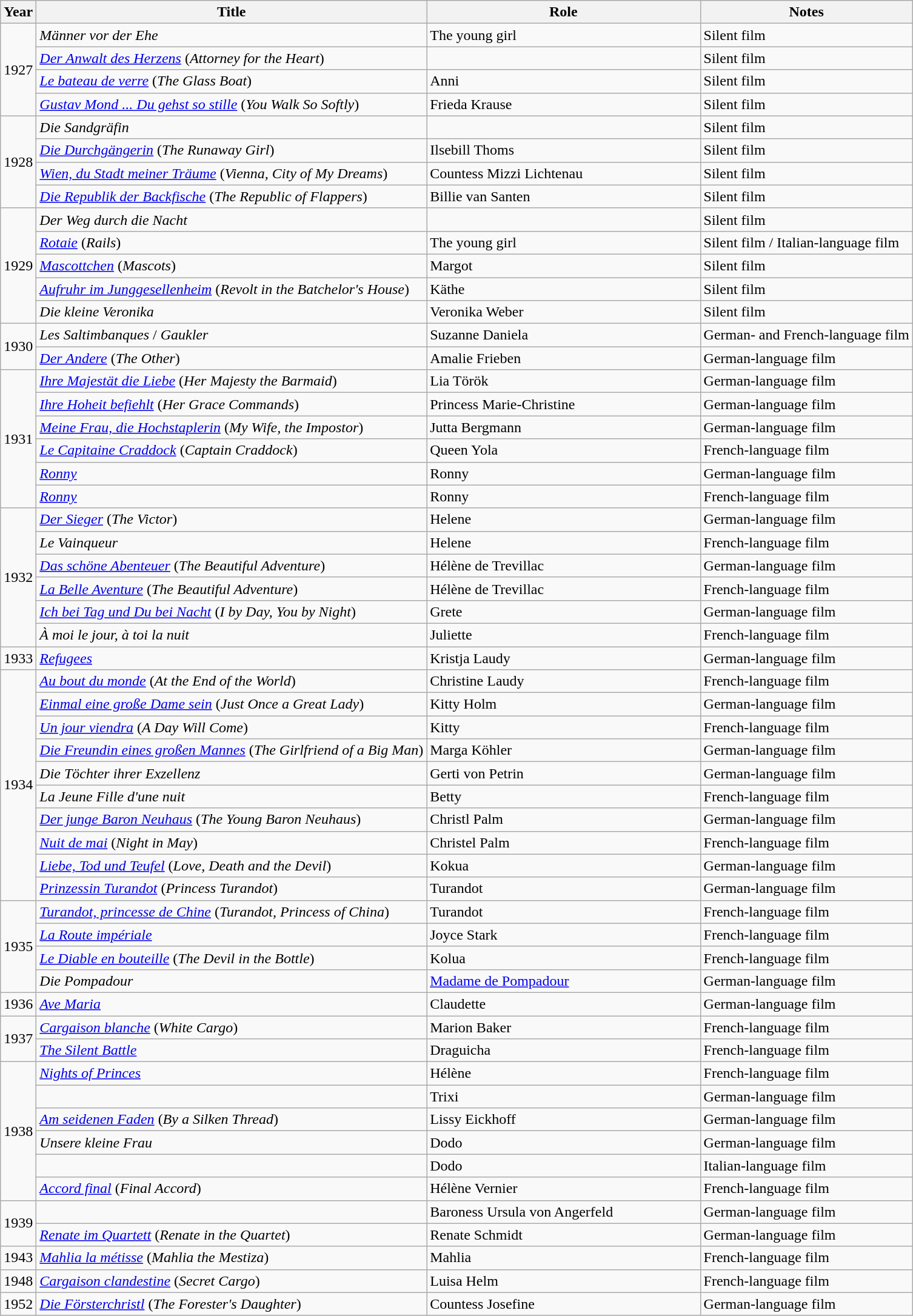<table class="wikitable sortable">
<tr>
<th>Year</th>
<th>Title</th>
<th style="width:30%;">Role</th>
<th class="unsortable">Notes</th>
</tr>
<tr>
<td rowspan=4>1927</td>
<td><em>Männer vor der Ehe</em></td>
<td>The young girl</td>
<td>Silent film</td>
</tr>
<tr>
<td><em><a href='#'>Der Anwalt des Herzens</a></em> (<em>Attorney for the Heart</em>)</td>
<td></td>
<td>Silent film</td>
</tr>
<tr>
<td><em><a href='#'>Le bateau de verre</a></em> (<em>The Glass Boat</em>)</td>
<td>Anni</td>
<td>Silent film</td>
</tr>
<tr>
<td><em><a href='#'>Gustav Mond ... Du gehst so stille</a></em> (<em>You Walk So Softly</em>)</td>
<td>Frieda Krause</td>
<td>Silent film</td>
</tr>
<tr>
<td rowspan=4>1928</td>
<td><em>Die Sandgräfin</em></td>
<td></td>
<td>Silent film</td>
</tr>
<tr>
<td><em><a href='#'>Die Durchgängerin</a></em> (<em>The Runaway Girl</em>)</td>
<td>Ilsebill Thoms</td>
<td>Silent film</td>
</tr>
<tr>
<td><em><a href='#'>Wien, du Stadt meiner Träume</a></em> (<em>Vienna, City of My Dreams</em>)</td>
<td>Countess Mizzi Lichtenau</td>
<td>Silent film</td>
</tr>
<tr>
<td><em><a href='#'>Die Republik der Backfische</a></em> (<em>The Republic of Flappers</em>)</td>
<td>Billie van Santen</td>
<td>Silent film</td>
</tr>
<tr>
<td rowspan=5>1929</td>
<td><em>Der Weg durch die Nacht</em></td>
<td></td>
<td>Silent film</td>
</tr>
<tr>
<td><em><a href='#'>Rotaie</a></em> (<em>Rails</em>)</td>
<td>The young girl</td>
<td>Silent film / Italian-language film</td>
</tr>
<tr>
<td><em><a href='#'>Mascottchen</a></em> (<em>Mascots</em>)</td>
<td>Margot</td>
<td>Silent film</td>
</tr>
<tr>
<td><em><a href='#'>Aufruhr im Junggesellenheim</a></em> (<em>Revolt in the Batchelor's House</em>)</td>
<td>Käthe</td>
<td>Silent film</td>
</tr>
<tr>
<td><em>Die kleine Veronika</em></td>
<td>Veronika Weber</td>
<td>Silent film</td>
</tr>
<tr>
<td rowspan=2>1930</td>
<td><em>Les Saltimbanques</em> / <em>Gaukler</em></td>
<td>Suzanne Daniela</td>
<td>German- and French-language film</td>
</tr>
<tr>
<td><em><a href='#'>Der Andere</a></em> (<em>The Other</em>)</td>
<td>Amalie Frieben</td>
<td>German-language film</td>
</tr>
<tr>
<td rowspan=6>1931</td>
<td><em><a href='#'>Ihre Majestät die Liebe</a></em> (<em>Her Majesty the Barmaid</em>)</td>
<td>Lia Török</td>
<td>German-language film</td>
</tr>
<tr>
<td><em><a href='#'>Ihre Hoheit befiehlt</a></em> (<em>Her Grace Commands</em>)</td>
<td>Princess Marie-Christine</td>
<td>German-language film</td>
</tr>
<tr>
<td><em><a href='#'>Meine Frau, die Hochstaplerin</a></em> (<em>My Wife, the Impostor</em>)</td>
<td>Jutta Bergmann</td>
<td>German-language film</td>
</tr>
<tr>
<td><em><a href='#'>Le Capitaine Craddock</a></em> (<em>Captain Craddock</em>)</td>
<td>Queen Yola</td>
<td>French-language film</td>
</tr>
<tr>
<td><em><a href='#'>Ronny</a></em></td>
<td>Ronny</td>
<td>German-language film</td>
</tr>
<tr>
<td><em><a href='#'>Ronny</a></em></td>
<td>Ronny</td>
<td>French-language film</td>
</tr>
<tr>
<td rowspan=6>1932</td>
<td><em><a href='#'>Der Sieger</a></em> (<em>The Victor</em>)</td>
<td>Helene</td>
<td>German-language film</td>
</tr>
<tr>
<td><em>Le Vainqueur</em></td>
<td>Helene</td>
<td>French-language film</td>
</tr>
<tr>
<td><em><a href='#'>Das schöne Abenteuer</a></em> (<em>The Beautiful Adventure</em>)</td>
<td>Hélène de Trevillac</td>
<td>German-language film</td>
</tr>
<tr>
<td><em><a href='#'>La Belle Aventure</a></em> (<em>The Beautiful Adventure</em>)</td>
<td>Hélène de Trevillac</td>
<td>French-language film</td>
</tr>
<tr>
<td><em><a href='#'>Ich bei Tag und Du bei Nacht</a></em> (<em>I by Day, You by Night</em>)</td>
<td>Grete</td>
<td>German-language film</td>
</tr>
<tr>
<td><em>À moi le jour, à toi la nuit</em></td>
<td>Juliette</td>
<td>French-language film</td>
</tr>
<tr>
<td>1933</td>
<td><em><a href='#'>Refugees</a></em></td>
<td>Kristja Laudy</td>
<td>German-language film</td>
</tr>
<tr>
<td rowspan=10>1934</td>
<td><em><a href='#'>Au bout du monde</a></em>  (<em>At the End of the World</em>)</td>
<td>Christine Laudy</td>
<td>French-language film</td>
</tr>
<tr>
<td><em><a href='#'>Einmal eine große Dame sein</a></em> (<em>Just Once a Great Lady</em>)</td>
<td>Kitty Holm</td>
<td>German-language film</td>
</tr>
<tr>
<td><em><a href='#'>Un jour viendra</a></em> (<em>A Day Will Come</em>)</td>
<td>Kitty</td>
<td>French-language film</td>
</tr>
<tr>
<td><em><a href='#'>Die Freundin eines großen Mannes</a></em> (<em>The Girlfriend of a Big Man</em>)</td>
<td>Marga Köhler</td>
<td>German-language film</td>
</tr>
<tr>
<td><em>Die Töchter ihrer Exzellenz</em></td>
<td>Gerti von Petrin</td>
<td>German-language film</td>
</tr>
<tr>
<td><em>La Jeune Fille d'une nuit</em></td>
<td>Betty</td>
<td>French-language film</td>
</tr>
<tr>
<td><em><a href='#'>Der junge Baron Neuhaus</a></em> (<em>The Young Baron Neuhaus</em>)</td>
<td>Christl Palm</td>
<td>German-language film</td>
</tr>
<tr>
<td><em><a href='#'>Nuit de mai</a></em> (<em>Night in May</em>)</td>
<td>Christel Palm</td>
<td>French-language film</td>
</tr>
<tr>
<td><em><a href='#'>Liebe, Tod und Teufel</a></em> (<em>Love, Death and the Devil</em>)</td>
<td>Kokua</td>
<td>German-language film</td>
</tr>
<tr>
<td><em><a href='#'>Prinzessin Turandot</a></em> (<em>Princess Turandot</em>)</td>
<td>Turandot</td>
<td>German-language film</td>
</tr>
<tr>
<td rowspan=4>1935</td>
<td><em><a href='#'>Turandot, princesse de Chine</a></em> (<em>Turandot, Princess of China</em>)</td>
<td>Turandot</td>
<td>French-language film</td>
</tr>
<tr>
<td><em><a href='#'>La Route impériale</a></em></td>
<td>Joyce Stark</td>
<td>French-language film</td>
</tr>
<tr>
<td><em><a href='#'>Le Diable en bouteille</a></em> (<em>The Devil in the Bottle</em>)</td>
<td>Kolua</td>
<td>French-language film</td>
</tr>
<tr>
<td><em>Die Pompadour</em></td>
<td><a href='#'>Madame de Pompadour</a></td>
<td>German-language film</td>
</tr>
<tr>
<td>1936</td>
<td><em><a href='#'>Ave Maria</a></em></td>
<td>Claudette</td>
<td>German-language film</td>
</tr>
<tr>
<td rowspan=2>1937</td>
<td><em><a href='#'>Cargaison blanche</a></em> (<em>White Cargo</em>)</td>
<td>Marion Baker</td>
<td>French-language film</td>
</tr>
<tr>
<td><em><a href='#'>The Silent Battle</a></em></td>
<td>Draguicha</td>
<td>French-language film</td>
</tr>
<tr>
<td rowspan=6>1938</td>
<td><em><a href='#'>Nights of Princes</a></em></td>
<td>Hélène</td>
<td>French-language film</td>
</tr>
<tr>
<td><em></em></td>
<td>Trixi</td>
<td>German-language film</td>
</tr>
<tr>
<td><em><a href='#'>Am seidenen Faden</a></em> (<em>By a Silken Thread</em>)</td>
<td>Lissy Eickhoff</td>
<td>German-language film</td>
</tr>
<tr>
<td><em>Unsere kleine Frau</em></td>
<td>Dodo</td>
<td>German-language film</td>
</tr>
<tr>
<td><em></em></td>
<td>Dodo</td>
<td>Italian-language film</td>
</tr>
<tr>
<td><em><a href='#'>Accord final</a></em> (<em>Final Accord</em>)</td>
<td>Hélène Vernier</td>
<td>French-language film</td>
</tr>
<tr>
<td rowspan=2>1939</td>
<td><em></em></td>
<td>Baroness Ursula von Angerfeld</td>
<td>German-language film</td>
</tr>
<tr>
<td><em><a href='#'>Renate im Quartett</a></em> (<em>Renate in the Quartet</em>)</td>
<td>Renate Schmidt</td>
<td>German-language film</td>
</tr>
<tr>
<td>1943</td>
<td><em><a href='#'>Mahlia la métisse</a></em> (<em>Mahlia the Mestiza</em>)</td>
<td>Mahlia</td>
<td>French-language film</td>
</tr>
<tr>
<td>1948</td>
<td><em><a href='#'>Cargaison clandestine</a></em> (<em>Secret Cargo</em>)</td>
<td>Luisa Helm</td>
<td>French-language film</td>
</tr>
<tr>
<td>1952</td>
<td><em><a href='#'>Die Försterchristl</a></em> (<em>The Forester's Daughter</em>)</td>
<td>Countess Josefine</td>
<td>German-language film</td>
</tr>
</table>
